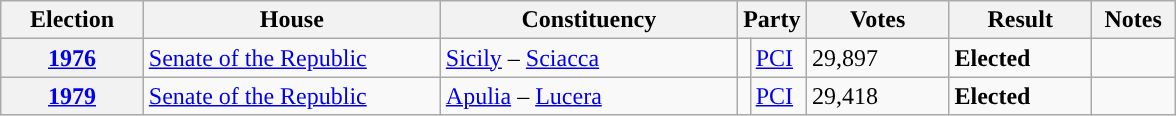<table class=wikitable style="width:62%; border:1px #AAAAFF solid">
<tr>
<th width=12%>Election</th>
<th width=25%>House</th>
<th width=25%>Constituency</th>
<th width=5% colspan="2">Party</th>
<th width=12%>Votes</th>
<th width=12%>Result</th>
<th width=7%>Notes</th>
</tr>
<tr>
<th><a href='#'>1976</a></th>
<td><a href='#'>Senate of the Republic</a></td>
<td><a href='#'>Sicily</a> – <a href='#'>Sciacca</a></td>
<td></td>
<td><a href='#'>PCI</a></td>
<td>29,897</td>
<td> <strong>Elected</strong></td>
<td></td>
</tr>
<tr>
<th><a href='#'>1979</a></th>
<td><a href='#'>Senate of the Republic</a></td>
<td><a href='#'>Apulia</a> – <a href='#'>Lucera</a></td>
<td></td>
<td><a href='#'>PCI</a></td>
<td>29,418</td>
<td> <strong>Elected</strong></td>
<td></td>
</tr>
</table>
